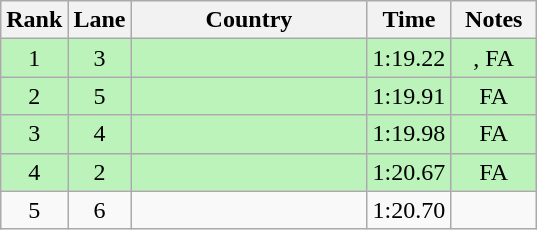<table class="wikitable" style="text-align:center;">
<tr>
<th width=30>Rank</th>
<th width=30>Lane</th>
<th width=150>Country</th>
<th width=30>Time</th>
<th width=50>Notes</th>
</tr>
<tr bgcolor=bbf3bb>
<td>1</td>
<td>3</td>
<td align=left></td>
<td>1:19.22</td>
<td>, FA</td>
</tr>
<tr bgcolor=bbf3bb>
<td>2</td>
<td>5</td>
<td align=left></td>
<td>1:19.91</td>
<td>FA</td>
</tr>
<tr bgcolor=bbf3bb>
<td>3</td>
<td>4</td>
<td align=left></td>
<td>1:19.98</td>
<td>FA</td>
</tr>
<tr bgcolor=bbf3bb>
<td>4</td>
<td>2</td>
<td align=left></td>
<td>1:20.67</td>
<td>FA</td>
</tr>
<tr>
<td>5</td>
<td>6</td>
<td align=left></td>
<td>1:20.70</td>
<td></td>
</tr>
</table>
